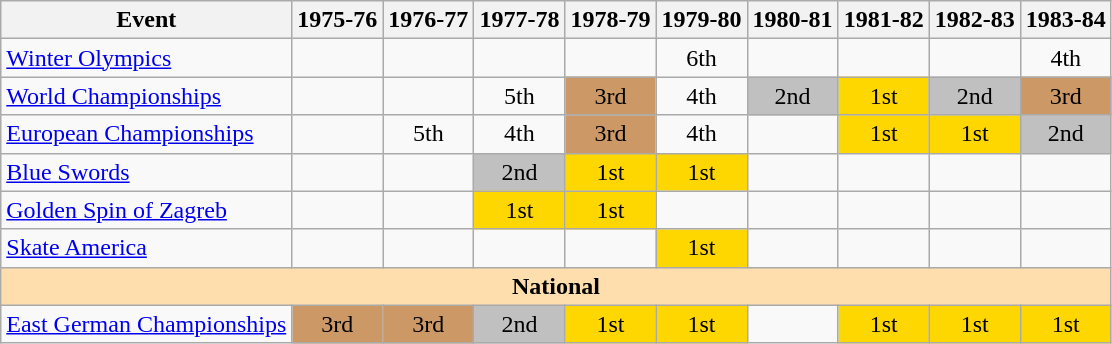<table class="wikitable">
<tr>
<th>Event</th>
<th>1975-76</th>
<th>1976-77</th>
<th>1977-78</th>
<th>1978-79</th>
<th>1979-80</th>
<th>1980-81</th>
<th>1981-82</th>
<th>1982-83</th>
<th>1983-84</th>
</tr>
<tr>
<td><a href='#'>Winter Olympics</a></td>
<td></td>
<td></td>
<td></td>
<td></td>
<td align="center">6th</td>
<td></td>
<td></td>
<td></td>
<td align="center">4th</td>
</tr>
<tr>
<td><a href='#'>World Championships</a></td>
<td></td>
<td></td>
<td align="center">5th</td>
<td align="center" bgcolor="cc9966">3rd</td>
<td align="center">4th</td>
<td align="center" bgcolor="silver">2nd</td>
<td align="center" bgcolor="gold">1st</td>
<td align="center" bgcolor="silver">2nd</td>
<td align="center" bgcolor="cc9966">3rd</td>
</tr>
<tr>
<td><a href='#'>European Championships</a></td>
<td></td>
<td align="center">5th</td>
<td align="center">4th</td>
<td align="center" bgcolor="cc9966">3rd</td>
<td align="center">4th</td>
<td></td>
<td align="center" bgcolor="gold">1st</td>
<td align="center" bgcolor="gold">1st</td>
<td align="center" bgcolor="silver">2nd</td>
</tr>
<tr>
<td><a href='#'>Blue Swords</a></td>
<td></td>
<td></td>
<td align="center" bgcolor="silver">2nd</td>
<td align="center" bgcolor="gold">1st</td>
<td align="center" bgcolor="gold">1st</td>
<td></td>
<td></td>
<td></td>
<td></td>
</tr>
<tr>
<td><a href='#'>Golden Spin of Zagreb</a></td>
<td></td>
<td></td>
<td align="center" bgcolor="gold">1st</td>
<td align="center" bgcolor="gold">1st</td>
<td></td>
<td></td>
<td></td>
<td></td>
<td></td>
</tr>
<tr>
<td><a href='#'>Skate America</a></td>
<td></td>
<td></td>
<td></td>
<td></td>
<td align="center" bgcolor="gold">1st</td>
<td></td>
<td></td>
<td></td>
<td></td>
</tr>
<tr>
<th style="background-color: #ffdead; " colspan=10 align=center><strong>National</strong></th>
</tr>
<tr>
<td><a href='#'>East German Championships</a></td>
<td align="center" bgcolor="cc9966">3rd</td>
<td align="center" bgcolor="cc9966">3rd</td>
<td align="center" bgcolor="silver">2nd</td>
<td align="center" bgcolor="gold">1st</td>
<td align="center" bgcolor="gold">1st</td>
<td></td>
<td align="center" bgcolor="gold">1st</td>
<td align="center" bgcolor="gold">1st</td>
<td align="center" bgcolor="gold">1st</td>
</tr>
</table>
